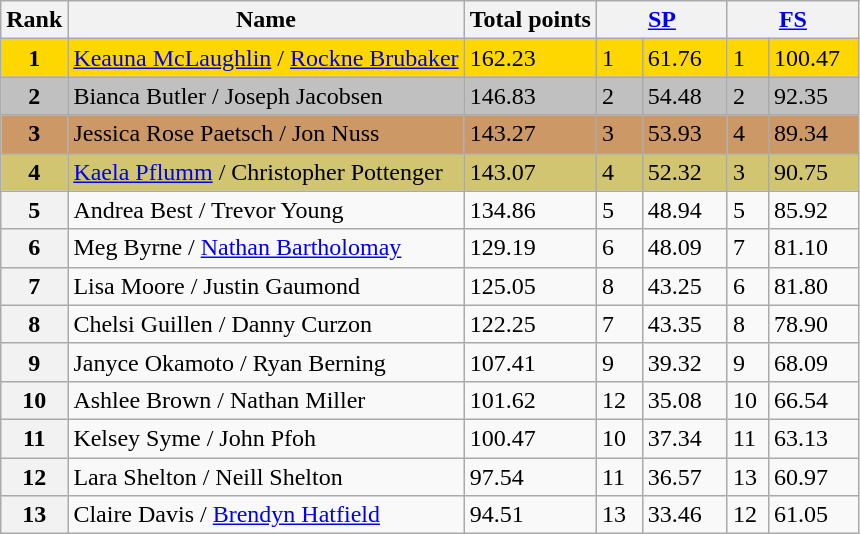<table class="wikitable">
<tr>
<th>Rank</th>
<th>Name</th>
<th>Total points</th>
<th colspan="2" width="80px"><a href='#'>SP</a></th>
<th colspan="2" width="80px"><a href='#'>FS</a></th>
</tr>
<tr bgcolor="gold">
<td align="center"><strong>1</strong></td>
<td><a href='#'>Keauna McLaughlin</a> / <a href='#'>Rockne Brubaker</a></td>
<td>162.23</td>
<td>1</td>
<td>61.76</td>
<td>1</td>
<td>100.47</td>
</tr>
<tr bgcolor="silver">
<td align="center"><strong>2</strong></td>
<td>Bianca Butler / Joseph Jacobsen</td>
<td>146.83</td>
<td>2</td>
<td>54.48</td>
<td>2</td>
<td>92.35</td>
</tr>
<tr bgcolor="cc9966">
<td align="center"><strong>3</strong></td>
<td>Jessica Rose Paetsch / Jon Nuss</td>
<td>143.27</td>
<td>3</td>
<td>53.93</td>
<td>4</td>
<td>89.34</td>
</tr>
<tr bgcolor="#d1c571">
<td align="center"><strong>4</strong></td>
<td><a href='#'>Kaela Pflumm</a> / Christopher Pottenger</td>
<td>143.07</td>
<td>4</td>
<td>52.32</td>
<td>3</td>
<td>90.75</td>
</tr>
<tr>
<th>5</th>
<td>Andrea Best / Trevor Young</td>
<td>134.86</td>
<td>5</td>
<td>48.94</td>
<td>5</td>
<td>85.92</td>
</tr>
<tr>
<th>6</th>
<td>Meg Byrne / <a href='#'>Nathan Bartholomay</a></td>
<td>129.19</td>
<td>6</td>
<td>48.09</td>
<td>7</td>
<td>81.10</td>
</tr>
<tr>
<th>7</th>
<td>Lisa Moore / Justin Gaumond</td>
<td>125.05</td>
<td>8</td>
<td>43.25</td>
<td>6</td>
<td>81.80</td>
</tr>
<tr>
<th>8</th>
<td>Chelsi Guillen / Danny Curzon</td>
<td>122.25</td>
<td>7</td>
<td>43.35</td>
<td>8</td>
<td>78.90</td>
</tr>
<tr>
<th>9</th>
<td>Janyce Okamoto / Ryan Berning</td>
<td>107.41</td>
<td>9</td>
<td>39.32</td>
<td>9</td>
<td>68.09</td>
</tr>
<tr>
<th>10</th>
<td>Ashlee Brown / Nathan Miller</td>
<td>101.62</td>
<td>12</td>
<td>35.08</td>
<td>10</td>
<td>66.54</td>
</tr>
<tr>
<th>11</th>
<td>Kelsey Syme / John Pfoh</td>
<td>100.47</td>
<td>10</td>
<td>37.34</td>
<td>11</td>
<td>63.13</td>
</tr>
<tr>
<th>12</th>
<td>Lara Shelton / Neill Shelton</td>
<td>97.54</td>
<td>11</td>
<td>36.57</td>
<td>13</td>
<td>60.97</td>
</tr>
<tr>
<th>13</th>
<td>Claire Davis / <a href='#'>Brendyn Hatfield</a></td>
<td>94.51</td>
<td>13</td>
<td>33.46</td>
<td>12</td>
<td>61.05</td>
</tr>
</table>
